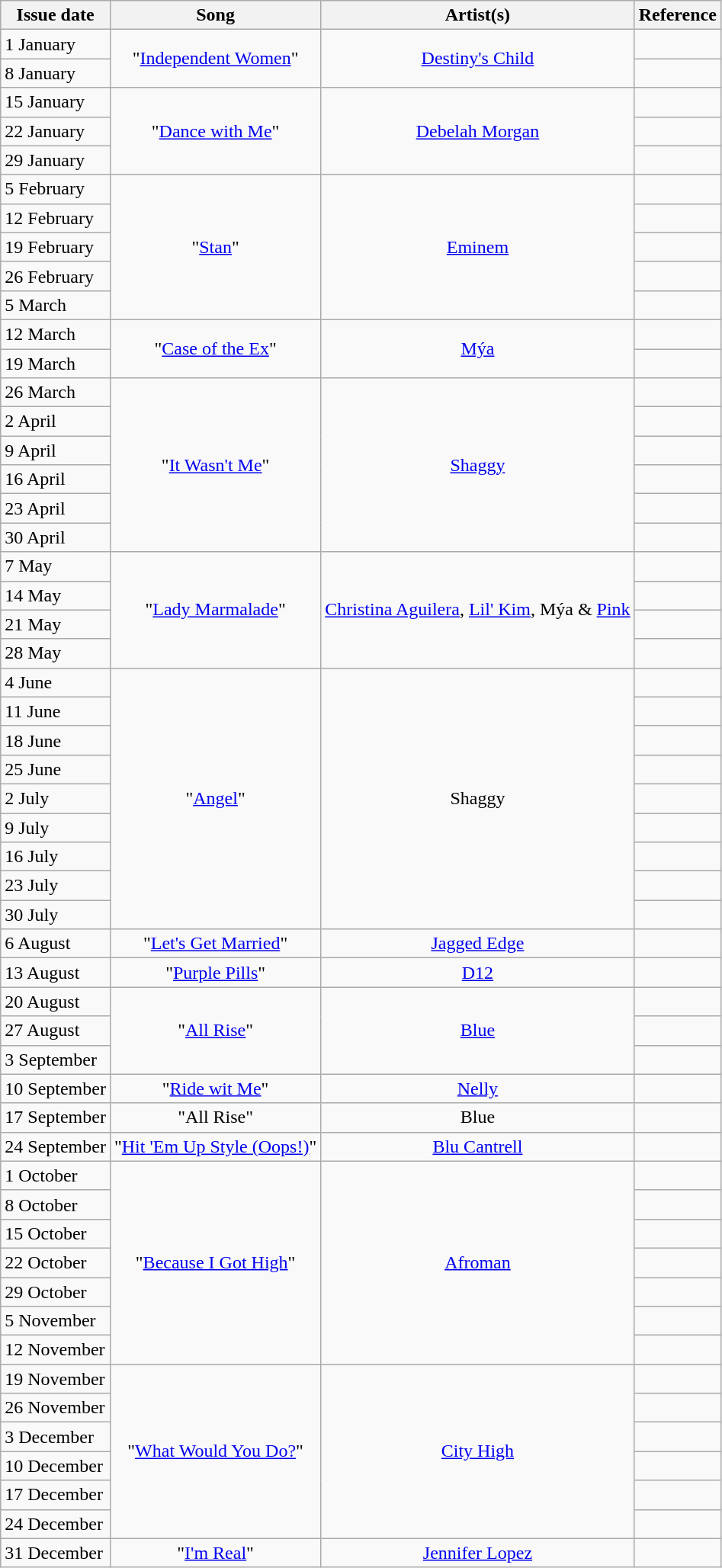<table class="wikitable">
<tr>
<th>Issue date</th>
<th>Song</th>
<th>Artist(s)</th>
<th>Reference</th>
</tr>
<tr>
<td align="left">1 January</td>
<td align="center" rowspan="2">"<a href='#'>Independent Women</a>"</td>
<td align="center" rowspan="2"><a href='#'>Destiny's Child</a></td>
<td align="center"></td>
</tr>
<tr>
<td align="left">8 January</td>
<td align="center"></td>
</tr>
<tr>
<td align="left">15 January</td>
<td align="center" rowspan="3">"<a href='#'>Dance with Me</a>"</td>
<td align="center" rowspan="3"><a href='#'>Debelah Morgan</a></td>
<td align="center"></td>
</tr>
<tr>
<td align="left">22 January</td>
<td align="center"></td>
</tr>
<tr>
<td align="left">29 January</td>
<td align="center"></td>
</tr>
<tr>
<td align="left">5 February</td>
<td align="center" rowspan="5">"<a href='#'>Stan</a>"</td>
<td align="center" rowspan="5"><a href='#'>Eminem</a></td>
<td align="center"></td>
</tr>
<tr>
<td align="left">12 February</td>
<td align="center"></td>
</tr>
<tr>
<td align="left">19 February</td>
<td align="center"></td>
</tr>
<tr>
<td align="left">26 February</td>
<td align="center"></td>
</tr>
<tr>
<td align="left">5 March</td>
<td align="center"></td>
</tr>
<tr>
<td align="left">12 March</td>
<td align="center" rowspan="2">"<a href='#'>Case of the Ex</a>"</td>
<td align="center" rowspan="2"><a href='#'>Mýa</a></td>
<td align="center"></td>
</tr>
<tr>
<td align="left">19 March</td>
<td align="center"></td>
</tr>
<tr>
<td align="left">26 March</td>
<td align="center" rowspan="6">"<a href='#'>It Wasn't Me</a>"</td>
<td align="center" rowspan="6"><a href='#'>Shaggy</a></td>
<td align="center"></td>
</tr>
<tr>
<td align="left">2 April</td>
<td align="center"></td>
</tr>
<tr>
<td align="left">9 April</td>
<td align="center"></td>
</tr>
<tr>
<td align="left">16 April</td>
<td align="center"></td>
</tr>
<tr>
<td align="left">23 April</td>
<td align="center"></td>
</tr>
<tr>
<td align="left">30 April</td>
<td align="center"></td>
</tr>
<tr>
<td align="left">7 May</td>
<td align="center" rowspan="4">"<a href='#'>Lady Marmalade</a>"</td>
<td align="center" rowspan="4"><a href='#'>Christina Aguilera</a>, <a href='#'>Lil' Kim</a>,  Mýa & <a href='#'>Pink</a></td>
<td align="center"></td>
</tr>
<tr>
<td align="left">14 May</td>
<td align="center"></td>
</tr>
<tr>
<td align="left">21 May</td>
<td align="center"></td>
</tr>
<tr>
<td align="left">28 May</td>
<td align="center"></td>
</tr>
<tr>
<td align="left">4 June</td>
<td align="center" rowspan="9">"<a href='#'>Angel</a>"</td>
<td align="center" rowspan="9">Shaggy</td>
<td align="center"></td>
</tr>
<tr>
<td align="left">11 June</td>
<td align="center"></td>
</tr>
<tr>
<td align="left">18 June</td>
<td align="center"></td>
</tr>
<tr>
<td align="left">25 June</td>
<td align="center"></td>
</tr>
<tr>
<td align="left">2 July</td>
<td align="center"></td>
</tr>
<tr>
<td align="left">9 July</td>
<td align="center"></td>
</tr>
<tr>
<td align="left">16 July</td>
<td align="center"></td>
</tr>
<tr>
<td align="left">23 July</td>
<td align="center"></td>
</tr>
<tr>
<td align="left">30 July</td>
<td align="center"></td>
</tr>
<tr>
<td align="left">6 August</td>
<td align="center">"<a href='#'>Let's Get Married</a>"</td>
<td align="center"><a href='#'>Jagged Edge</a></td>
<td align="center"></td>
</tr>
<tr>
<td align="left">13 August</td>
<td align="center">"<a href='#'>Purple Pills</a>"</td>
<td align="center"><a href='#'>D12</a></td>
<td align="center"></td>
</tr>
<tr>
<td align="left">20 August</td>
<td align="center" rowspan="3">"<a href='#'>All Rise</a>"</td>
<td align="center" rowspan="3"><a href='#'>Blue</a></td>
<td align="center"></td>
</tr>
<tr>
<td align="left">27 August</td>
<td align="center"></td>
</tr>
<tr>
<td align="left">3 September</td>
<td align="center"></td>
</tr>
<tr>
<td align="left">10 September</td>
<td align="center">"<a href='#'>Ride wit Me</a>"</td>
<td align="center"><a href='#'>Nelly</a></td>
<td align="center"></td>
</tr>
<tr>
<td align="left">17 September</td>
<td align="center">"All Rise"</td>
<td align="center">Blue</td>
<td align="center"></td>
</tr>
<tr>
<td align="left">24 September</td>
<td align="center">"<a href='#'>Hit 'Em Up Style (Oops!)</a>"</td>
<td align="center"><a href='#'>Blu Cantrell</a></td>
<td align="center"></td>
</tr>
<tr>
<td align="left">1 October</td>
<td align="center" rowspan="7">"<a href='#'>Because I Got High</a>"</td>
<td align="center" rowspan="7"><a href='#'>Afroman</a></td>
<td align="center"></td>
</tr>
<tr>
<td align="left">8 October</td>
<td align="center"></td>
</tr>
<tr>
<td align="left">15 October</td>
<td align="center"></td>
</tr>
<tr>
<td align="left">22 October</td>
<td align="center"></td>
</tr>
<tr>
<td align="left">29 October</td>
<td align="center"></td>
</tr>
<tr>
<td align="left">5 November</td>
<td align="center"></td>
</tr>
<tr>
<td align="left">12 November</td>
<td align="center"></td>
</tr>
<tr>
<td align="left">19 November</td>
<td align="center" rowspan="6">"<a href='#'>What Would You Do?</a>"</td>
<td align="center" rowspan="6"><a href='#'>City High</a></td>
<td align="center"></td>
</tr>
<tr>
<td align="left">26 November</td>
<td align="center"></td>
</tr>
<tr>
<td align="left">3 December</td>
<td align="center"></td>
</tr>
<tr>
<td align="left">10 December</td>
<td align="center"></td>
</tr>
<tr>
<td align="left">17 December</td>
<td align="center"></td>
</tr>
<tr>
<td align="left">24 December</td>
<td align="center"></td>
</tr>
<tr>
<td align="left">31 December</td>
<td align="center">"<a href='#'>I'm Real</a>"</td>
<td align="center"><a href='#'>Jennifer Lopez</a></td>
<td align="center"></td>
</tr>
</table>
